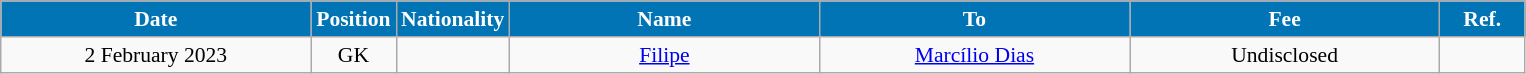<table class="wikitable"  style="text-align:center; font-size:90%; ">
<tr>
<th style="background:#0174B5; color:#FFFFFF; width:200px;">Date</th>
<th style="background:#0174B5; color:#FFFFFF; width:50px;">Position</th>
<th style="background:#0174B5; color:#FFFFFF; width:50px;">Nationality</th>
<th style="background:#0174B5; color:#FFFFFF; width:200px;">Name</th>
<th style="background:#0174B5; color:#FFFFFF; width:200px;">To</th>
<th style="background:#0174B5; color:#FFFFFF; width:200px;">Fee</th>
<th style="background:#0174B5; color:#FFFFFF; width:50px;">Ref.</th>
</tr>
<tr>
<td>2 February 2023</td>
<td>GK</td>
<td></td>
<td><a href='#'>Filipe</a></td>
<td><a href='#'>Marcílio Dias</a></td>
<td>Undisclosed</td>
<td></td>
</tr>
</table>
